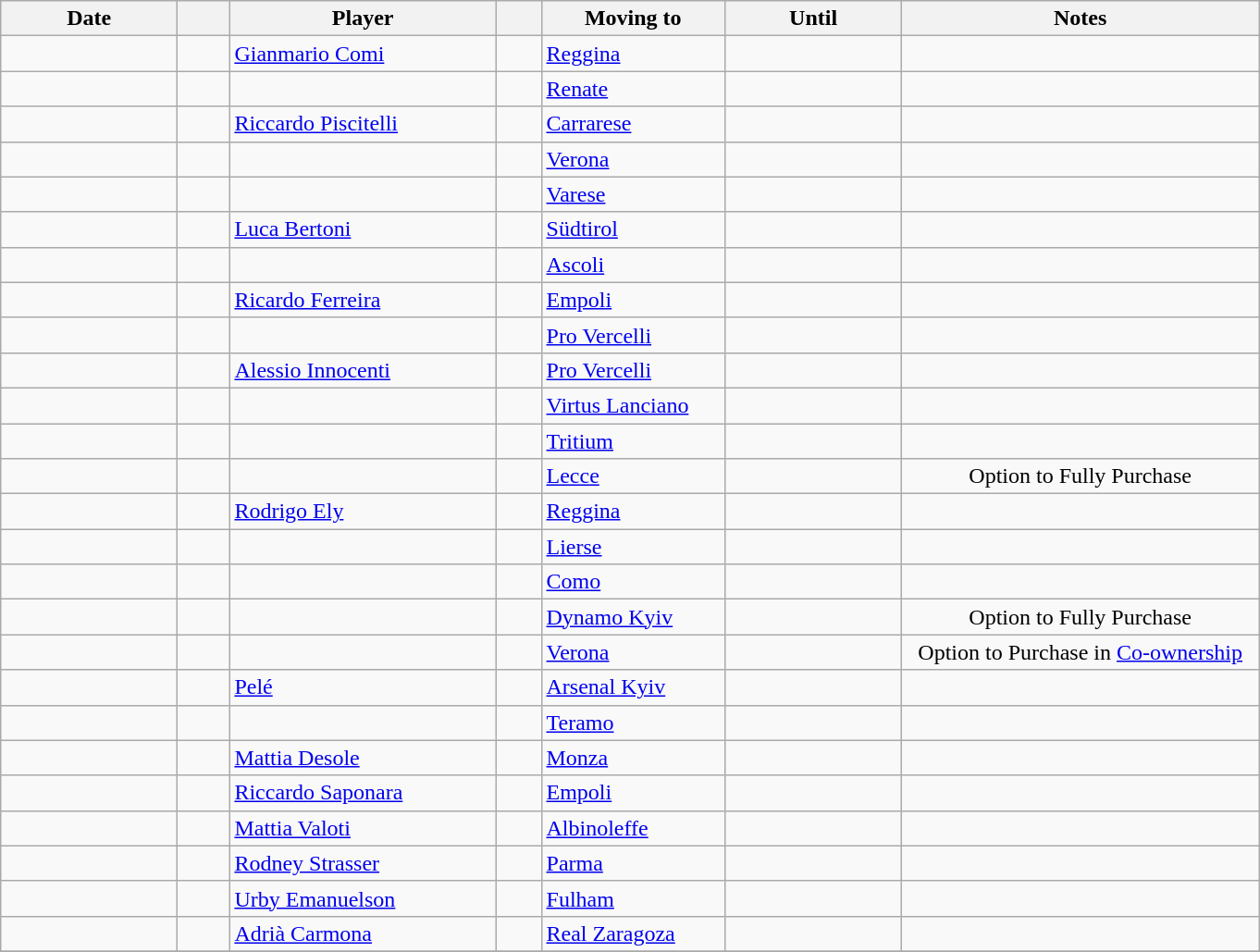<table class="wikitable sortable">
<tr>
<th style="width:120px;">Date</th>
<th style="width:30px;"></th>
<th style="width:185px;">Player</th>
<th style="width:25px;"></th>
<th style="width:125px;">Moving to</th>
<th style="width:120px;">Until</th>
<th style="width:250px;" class="unsortable">Notes</th>
</tr>
<tr>
<td></td>
<td align=center></td>
<td> <a href='#'>Gianmario Comi</a></td>
<td></td>
<td> <a href='#'>Reggina</a></td>
<td align=center></td>
<td></td>
</tr>
<tr>
<td></td>
<td align=center></td>
<td> </td>
<td></td>
<td> <a href='#'>Renate</a></td>
<td align=center></td>
<td></td>
</tr>
<tr>
<td></td>
<td align=center></td>
<td> <a href='#'>Riccardo Piscitelli</a></td>
<td></td>
<td> <a href='#'>Carrarese</a></td>
<td align=center></td>
<td></td>
</tr>
<tr>
<td></td>
<td align=center></td>
<td> </td>
<td></td>
<td> <a href='#'>Verona</a></td>
<td align=center></td>
<td></td>
</tr>
<tr>
<td></td>
<td align=center></td>
<td> </td>
<td></td>
<td> <a href='#'>Varese</a></td>
<td align=center></td>
<td></td>
</tr>
<tr>
<td></td>
<td align=center></td>
<td> <a href='#'>Luca Bertoni</a></td>
<td></td>
<td> <a href='#'>Südtirol</a></td>
<td align=center></td>
<td></td>
</tr>
<tr>
<td></td>
<td align=center></td>
<td> </td>
<td></td>
<td> <a href='#'>Ascoli</a></td>
<td align=center></td>
<td></td>
</tr>
<tr>
<td></td>
<td align=center></td>
<td> <a href='#'>Ricardo Ferreira</a></td>
<td></td>
<td> <a href='#'>Empoli</a></td>
<td align=center></td>
<td></td>
</tr>
<tr>
<td></td>
<td align=center></td>
<td> </td>
<td></td>
<td> <a href='#'>Pro Vercelli</a></td>
<td align=center></td>
<td></td>
</tr>
<tr>
<td></td>
<td align=center></td>
<td> <a href='#'>Alessio Innocenti</a></td>
<td></td>
<td> <a href='#'>Pro Vercelli</a></td>
<td align=center></td>
<td></td>
</tr>
<tr>
<td></td>
<td align=center></td>
<td> </td>
<td></td>
<td> <a href='#'>Virtus Lanciano</a></td>
<td align=center></td>
<td></td>
</tr>
<tr>
<td></td>
<td align=center></td>
<td> </td>
<td></td>
<td> <a href='#'>Tritium</a></td>
<td align=center></td>
<td></td>
</tr>
<tr>
<td></td>
<td align=center></td>
<td> </td>
<td></td>
<td> <a href='#'>Lecce</a></td>
<td align=center></td>
<td align=center>Option to Fully Purchase</td>
</tr>
<tr>
<td></td>
<td align=center></td>
<td> <a href='#'>Rodrigo Ely</a></td>
<td></td>
<td> <a href='#'>Reggina</a></td>
<td align=center></td>
<td></td>
</tr>
<tr>
<td></td>
<td align=center></td>
<td> </td>
<td></td>
<td> <a href='#'>Lierse</a></td>
<td align=center></td>
<td></td>
</tr>
<tr>
<td></td>
<td align=center></td>
<td> </td>
<td></td>
<td> <a href='#'>Como</a></td>
<td align=center></td>
<td></td>
</tr>
<tr>
<td></td>
<td align=center></td>
<td> </td>
<td></td>
<td> <a href='#'>Dynamo Kyiv</a></td>
<td align=center></td>
<td align=center>Option to Fully Purchase</td>
</tr>
<tr>
<td></td>
<td align=center></td>
<td> </td>
<td></td>
<td> <a href='#'>Verona</a></td>
<td align=center></td>
<td align=center>Option to Purchase in <a href='#'>Co-ownership</a></td>
</tr>
<tr>
<td></td>
<td align=center></td>
<td> <a href='#'>Pelé</a></td>
<td></td>
<td> <a href='#'>Arsenal Kyiv</a></td>
<td align=center></td>
<td align=center></td>
</tr>
<tr>
<td></td>
<td align=center></td>
<td> </td>
<td></td>
<td> <a href='#'>Teramo</a></td>
<td align=center></td>
<td align=center></td>
</tr>
<tr>
<td></td>
<td align=center></td>
<td> <a href='#'>Mattia Desole</a></td>
<td></td>
<td> <a href='#'>Monza</a></td>
<td align=center></td>
<td align=center></td>
</tr>
<tr>
<td></td>
<td align=center></td>
<td> <a href='#'>Riccardo Saponara</a></td>
<td></td>
<td> <a href='#'>Empoli</a></td>
<td align=center></td>
<td align=center></td>
</tr>
<tr>
<td></td>
<td align=center></td>
<td> <a href='#'>Mattia Valoti</a></td>
<td></td>
<td> <a href='#'>Albinoleffe</a></td>
<td align=center></td>
<td align=center></td>
</tr>
<tr>
<td></td>
<td align=center></td>
<td> <a href='#'>Rodney Strasser</a></td>
<td></td>
<td> <a href='#'>Parma</a></td>
<td align=center></td>
<td align=center></td>
</tr>
<tr>
<td></td>
<td align=center></td>
<td> <a href='#'>Urby Emanuelson</a></td>
<td></td>
<td> <a href='#'>Fulham</a></td>
<td align=center></td>
<td align=center></td>
</tr>
<tr>
<td></td>
<td align=center></td>
<td> <a href='#'>Adrià Carmona</a></td>
<td></td>
<td> <a href='#'>Real Zaragoza</a></td>
<td align=center></td>
<td align=center></td>
</tr>
<tr>
</tr>
</table>
